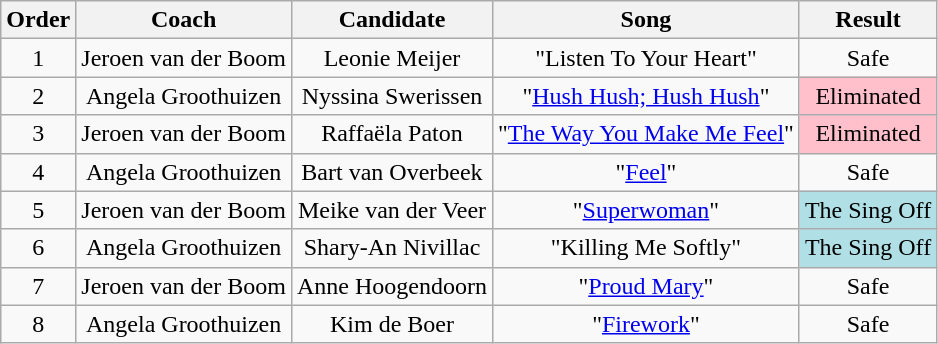<table class="wikitable" style="text-align: center; width: auto;">
<tr>
<th>Order</th>
<th>Coach</th>
<th>Candidate</th>
<th>Song</th>
<th>Result</th>
</tr>
<tr>
<td>1</td>
<td>Jeroen van der Boom</td>
<td>Leonie Meijer</td>
<td>"Listen To Your Heart"</td>
<td>Safe</td>
</tr>
<tr>
<td>2</td>
<td>Angela Groothuizen</td>
<td>Nyssina Swerissen</td>
<td>"<a href='#'>Hush Hush; Hush Hush</a>"</td>
<td style="background:pink;">Eliminated</td>
</tr>
<tr>
<td>3</td>
<td>Jeroen van der Boom</td>
<td>Raffaëla Paton</td>
<td>"<a href='#'>The Way You Make Me Feel</a>"</td>
<td style="background:pink;">Eliminated</td>
</tr>
<tr>
<td>4</td>
<td>Angela Groothuizen</td>
<td>Bart van Overbeek</td>
<td>"<a href='#'>Feel</a>"</td>
<td>Safe</td>
</tr>
<tr>
<td>5</td>
<td>Jeroen van der Boom</td>
<td>Meike van der Veer</td>
<td>"<a href='#'>Superwoman</a>"</td>
<td style="background:#B0E0E6;">The Sing Off</td>
</tr>
<tr>
<td>6</td>
<td>Angela Groothuizen</td>
<td>Shary-An Nivillac</td>
<td>"Killing Me Softly"</td>
<td style="background:#B0E0E6;">The Sing Off</td>
</tr>
<tr>
<td>7</td>
<td>Jeroen van der Boom</td>
<td>Anne Hoogendoorn</td>
<td>"<a href='#'>Proud Mary</a>"</td>
<td>Safe</td>
</tr>
<tr>
<td>8</td>
<td>Angela Groothuizen</td>
<td>Kim de Boer</td>
<td>"<a href='#'>Firework</a>"</td>
<td>Safe</td>
</tr>
</table>
